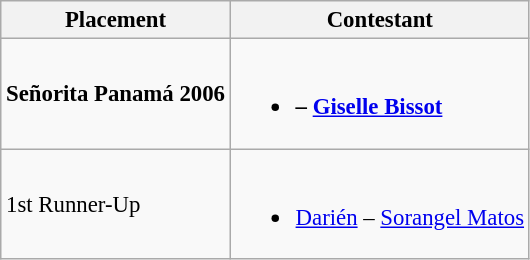<table class="wikitable sortable" style="font-size: 95%;">
<tr>
<th>Placement</th>
<th>Contestant</th>
</tr>
<tr>
<td><strong>Señorita Panamá 2006</strong></td>
<td><br><ul><li><strong> – <a href='#'>Giselle Bissot</a></strong></li></ul></td>
</tr>
<tr>
<td>1st Runner-Up</td>
<td><br><ul><li> <a href='#'>Darién</a> – <a href='#'>Sorangel Matos</a></li></ul></td>
</tr>
</table>
